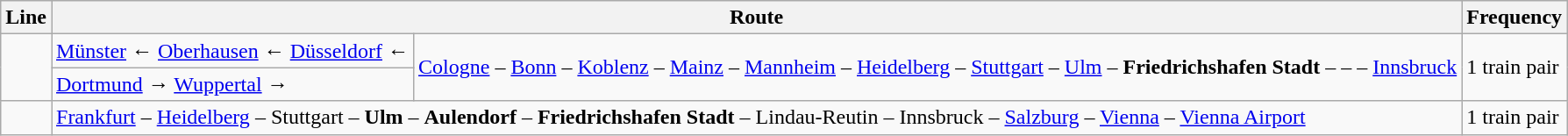<table class="wikitable">
<tr>
<th>Line</th>
<th colspan=2>Route</th>
<th>Frequency</th>
</tr>
<tr>
<td rowspan=2></td>
<td><a href='#'>Münster</a> ← <a href='#'>Oberhausen</a> ← <a href='#'>Düsseldorf</a> ←</td>
<td rowspan="2"><a href='#'>Cologne</a> – <a href='#'>Bonn</a> – <a href='#'>Koblenz</a> – <a href='#'>Mainz</a> – <a href='#'>Mannheim</a> – <a href='#'>Heidelberg</a> – <a href='#'>Stuttgart</a> – <a href='#'>Ulm</a> – <strong>Friedrichshafen Stadt</strong> –  –  –  <a href='#'>Innsbruck</a></td>
<td rowspan="2">1 train pair</td>
</tr>
<tr>
<td><a href='#'>Dortmund</a> → <a href='#'>Wuppertal</a> →</td>
</tr>
<tr>
<td align="center"></td>
<td colspan=2><a href='#'>Frankfurt</a> – <a href='#'>Heidelberg</a> – Stuttgart – <strong>Ulm</strong> – <strong>Aulendorf</strong> – <strong>Friedrichshafen Stadt</strong> – Lindau-Reutin – Innsbruck – <a href='#'>Salzburg</a> – <a href='#'>Vienna</a> – <a href='#'>Vienna Airport</a></td>
<td>1 train pair</td>
</tr>
</table>
